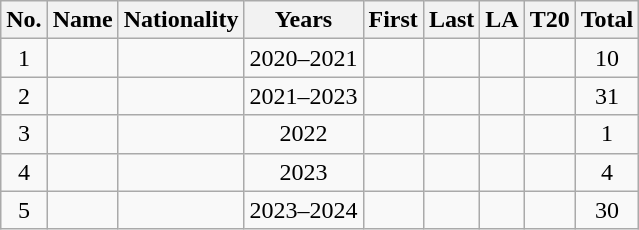<table class="wikitable sortable" style="text-align: center;">
<tr>
<th>No.</th>
<th>Name</th>
<th>Nationality</th>
<th>Years</th>
<th>First</th>
<th>Last</th>
<th>LA</th>
<th>T20</th>
<th>Total</th>
</tr>
<tr>
<td>1</td>
<td align="left"></td>
<td></td>
<td>2020–2021</td>
<td></td>
<td></td>
<td></td>
<td></td>
<td>10</td>
</tr>
<tr>
<td>2</td>
<td align="left"></td>
<td></td>
<td>2021–2023</td>
<td></td>
<td></td>
<td></td>
<td></td>
<td>31</td>
</tr>
<tr>
<td>3</td>
<td align="left"></td>
<td></td>
<td>2022</td>
<td></td>
<td></td>
<td></td>
<td></td>
<td>1</td>
</tr>
<tr>
<td>4</td>
<td align="left"></td>
<td></td>
<td>2023</td>
<td></td>
<td></td>
<td></td>
<td></td>
<td>4</td>
</tr>
<tr>
<td>5</td>
<td align="left"></td>
<td></td>
<td>2023–2024</td>
<td></td>
<td></td>
<td></td>
<td></td>
<td>30</td>
</tr>
</table>
